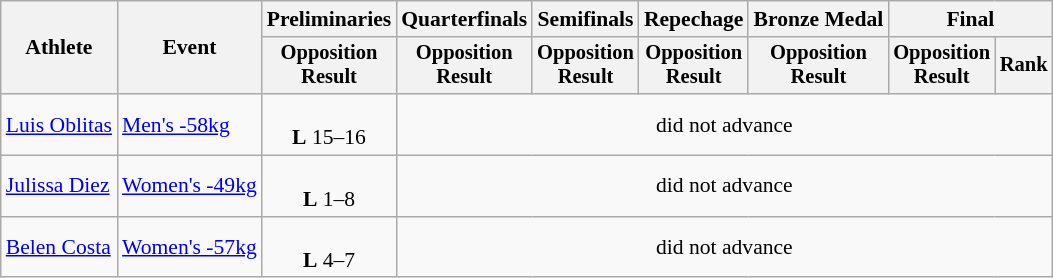<table class="wikitable" style="font-size:90%">
<tr>
<th rowspan=2>Athlete</th>
<th rowspan=2>Event</th>
<th>Preliminaries</th>
<th>Quarterfinals</th>
<th>Semifinals</th>
<th>Repechage</th>
<th>Bronze Medal</th>
<th colspan=2>Final</th>
</tr>
<tr style="font-size:95%">
<th>Opposition<br>Result</th>
<th>Opposition<br>Result</th>
<th>Opposition<br>Result</th>
<th>Opposition<br>Result</th>
<th>Opposition<br>Result</th>
<th>Opposition<br>Result</th>
<th>Rank</th>
</tr>
<tr align=center>
<td align=left><a href='#'>Luis Oblitas</a></td>
<td align=left><a href='#'>Men's -58kg</a></td>
<td><br><strong>L</strong> 15–16</td>
<td colspan=6>did not advance</td>
</tr>
<tr align=center>
<td align=left><a href='#'>Julissa Diez</a></td>
<td align=left><a href='#'>Women's -49kg</a></td>
<td><br><strong>L</strong> 1–8</td>
<td colspan=6>did not advance</td>
</tr>
<tr align=center>
<td align=left><a href='#'>Belen Costa</a></td>
<td align=left><a href='#'>Women's -57kg</a></td>
<td><br><strong>L</strong> 4–7</td>
<td colspan=6>did not advance</td>
</tr>
</table>
